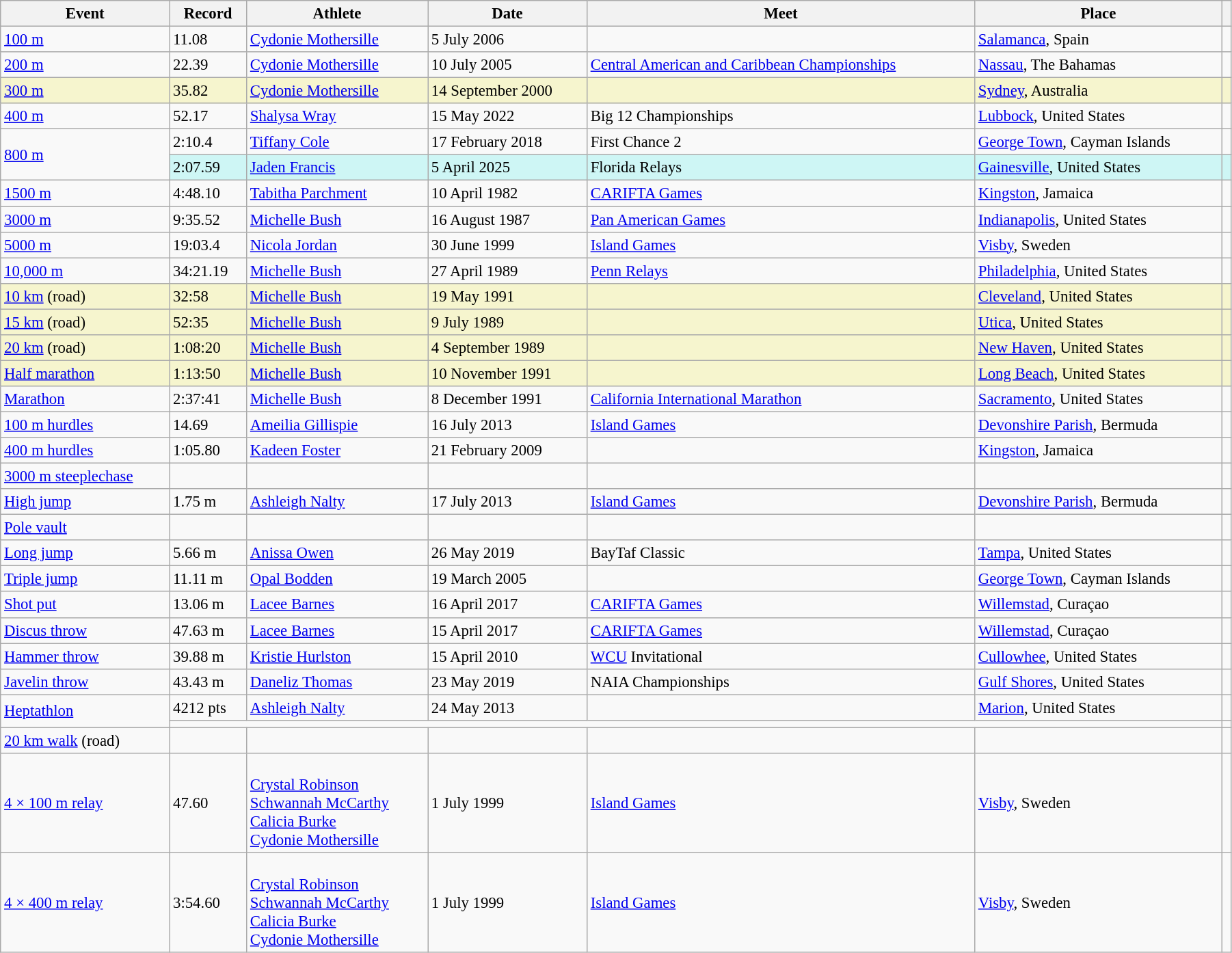<table class="wikitable" style="font-size:95%; width: 95%;">
<tr>
<th>Event</th>
<th>Record</th>
<th>Athlete</th>
<th>Date</th>
<th>Meet</th>
<th>Place</th>
<th></th>
</tr>
<tr>
<td><a href='#'>100 m</a></td>
<td>11.08 </td>
<td><a href='#'>Cydonie Mothersille</a></td>
<td>5 July 2006</td>
<td></td>
<td><a href='#'>Salamanca</a>, Spain</td>
<td></td>
</tr>
<tr>
<td><a href='#'>200 m</a></td>
<td>22.39 </td>
<td><a href='#'>Cydonie Mothersille</a></td>
<td>10 July 2005</td>
<td><a href='#'>Central American and Caribbean Championships</a></td>
<td><a href='#'>Nassau</a>, The Bahamas</td>
<td></td>
</tr>
<tr style="background:#f6F5CE;">
<td><a href='#'>300 m</a></td>
<td>35.82</td>
<td><a href='#'>Cydonie Mothersille</a></td>
<td>14 September 2000</td>
<td></td>
<td><a href='#'>Sydney</a>, Australia</td>
<td></td>
</tr>
<tr>
<td><a href='#'>400 m</a></td>
<td>52.17 </td>
<td><a href='#'>Shalysa Wray</a></td>
<td>15 May 2022</td>
<td>Big 12 Championships</td>
<td><a href='#'>Lubbock</a>, United States</td>
<td></td>
</tr>
<tr>
<td rowspan=2><a href='#'>800 m</a></td>
<td>2:10.4 </td>
<td><a href='#'>Tiffany Cole</a></td>
<td>17 February 2018</td>
<td>First Chance 2</td>
<td><a href='#'>George Town</a>, Cayman Islands</td>
</tr>
<tr style="background:#cef6f5;">
<td>2:07.59</td>
<td><a href='#'>Jaden Francis</a></td>
<td>5 April 2025</td>
<td>Florida Relays</td>
<td><a href='#'>Gainesville</a>, United States</td>
<td></td>
</tr>
<tr>
<td><a href='#'>1500 m</a></td>
<td>4:48.10</td>
<td><a href='#'>Tabitha Parchment</a></td>
<td>10 April 1982</td>
<td><a href='#'>CARIFTA Games</a></td>
<td><a href='#'>Kingston</a>, Jamaica</td>
<td></td>
</tr>
<tr>
<td><a href='#'>3000 m</a></td>
<td>9:35.52</td>
<td><a href='#'>Michelle Bush</a></td>
<td>16 August 1987</td>
<td><a href='#'>Pan American Games</a></td>
<td><a href='#'>Indianapolis</a>, United States</td>
<td></td>
</tr>
<tr>
<td><a href='#'>5000 m</a></td>
<td>19:03.4 </td>
<td><a href='#'>Nicola Jordan</a></td>
<td>30 June 1999</td>
<td><a href='#'>Island Games</a></td>
<td><a href='#'>Visby</a>, Sweden</td>
<td></td>
</tr>
<tr>
<td><a href='#'>10,000 m</a></td>
<td>34:21.19</td>
<td><a href='#'>Michelle Bush</a></td>
<td>27 April 1989</td>
<td><a href='#'>Penn Relays</a></td>
<td><a href='#'>Philadelphia</a>, United States</td>
<td></td>
</tr>
<tr style="background:#f6F5CE;">
<td><a href='#'>10 km</a> (road)</td>
<td>32:58</td>
<td><a href='#'>Michelle Bush</a></td>
<td>19 May 1991</td>
<td></td>
<td><a href='#'>Cleveland</a>, United States</td>
<td></td>
</tr>
<tr style="background:#f6F5CE;">
<td><a href='#'>15 km</a> (road)</td>
<td>52:35</td>
<td><a href='#'>Michelle Bush</a></td>
<td>9 July 1989</td>
<td></td>
<td><a href='#'>Utica</a>, United States</td>
<td></td>
</tr>
<tr style="background:#f6F5CE;">
<td><a href='#'>20 km</a> (road)</td>
<td>1:08:20</td>
<td><a href='#'>Michelle Bush</a></td>
<td>4 September 1989</td>
<td></td>
<td><a href='#'>New Haven</a>, United States</td>
<td></td>
</tr>
<tr style="background:#f6F5CE;">
<td><a href='#'>Half marathon</a></td>
<td>1:13:50</td>
<td><a href='#'>Michelle Bush</a></td>
<td>10 November 1991</td>
<td></td>
<td><a href='#'>Long Beach</a>, United States</td>
<td></td>
</tr>
<tr>
<td><a href='#'>Marathon</a></td>
<td>2:37:41</td>
<td><a href='#'>Michelle Bush</a></td>
<td>8 December 1991</td>
<td><a href='#'>California International Marathon</a></td>
<td><a href='#'>Sacramento</a>, United States</td>
<td></td>
</tr>
<tr>
<td><a href='#'>100 m hurdles</a></td>
<td>14.69 </td>
<td><a href='#'>Ameilia Gillispie</a></td>
<td>16 July 2013</td>
<td><a href='#'>Island Games</a></td>
<td><a href='#'>Devonshire Parish</a>, Bermuda</td>
<td></td>
</tr>
<tr>
<td><a href='#'>400 m hurdles</a></td>
<td>1:05.80</td>
<td><a href='#'>Kadeen Foster</a></td>
<td>21 February 2009</td>
<td></td>
<td><a href='#'>Kingston</a>, Jamaica</td>
<td></td>
</tr>
<tr>
<td><a href='#'>3000 m steeplechase</a></td>
<td></td>
<td></td>
<td></td>
<td></td>
<td></td>
<td></td>
</tr>
<tr>
<td><a href='#'>High jump</a></td>
<td>1.75 m</td>
<td><a href='#'>Ashleigh Nalty</a></td>
<td>17 July 2013</td>
<td><a href='#'>Island Games</a></td>
<td><a href='#'>Devonshire Parish</a>, Bermuda</td>
<td></td>
</tr>
<tr>
<td><a href='#'>Pole vault</a></td>
<td></td>
<td></td>
<td></td>
<td></td>
<td></td>
<td></td>
</tr>
<tr>
<td><a href='#'>Long jump</a></td>
<td>5.66 m </td>
<td><a href='#'>Anissa Owen</a></td>
<td>26 May 2019</td>
<td>BayTaf Classic</td>
<td><a href='#'>Tampa</a>, United States</td>
<td></td>
</tr>
<tr>
<td><a href='#'>Triple jump</a></td>
<td>11.11 m</td>
<td><a href='#'>Opal Bodden</a></td>
<td>19 March 2005</td>
<td></td>
<td><a href='#'>George Town</a>, Cayman Islands</td>
<td></td>
</tr>
<tr>
<td><a href='#'>Shot put</a></td>
<td>13.06 m</td>
<td><a href='#'>Lacee Barnes</a></td>
<td>16 April 2017</td>
<td><a href='#'>CARIFTA Games</a></td>
<td><a href='#'>Willemstad</a>, Curaçao</td>
<td></td>
</tr>
<tr>
<td><a href='#'>Discus throw</a></td>
<td>47.63 m</td>
<td><a href='#'>Lacee Barnes</a></td>
<td>15 April 2017</td>
<td><a href='#'>CARIFTA Games</a></td>
<td><a href='#'>Willemstad</a>, Curaçao</td>
<td></td>
</tr>
<tr>
<td><a href='#'>Hammer throw</a></td>
<td>39.88 m</td>
<td><a href='#'>Kristie Hurlston</a></td>
<td>15 April 2010</td>
<td><a href='#'>WCU</a> Invitational</td>
<td><a href='#'>Cullowhee</a>, United States</td>
<td></td>
</tr>
<tr>
<td><a href='#'>Javelin throw</a></td>
<td>43.43 m</td>
<td><a href='#'>Daneliz Thomas</a></td>
<td>23 May 2019</td>
<td>NAIA Championships</td>
<td><a href='#'>Gulf Shores</a>, United States</td>
<td></td>
</tr>
<tr>
<td rowspan=2><a href='#'>Heptathlon</a></td>
<td>4212 pts</td>
<td><a href='#'>Ashleigh Nalty</a></td>
<td>24 May 2013</td>
<td></td>
<td><a href='#'>Marion</a>, United States</td>
<td></td>
</tr>
<tr>
<td colspan=5></td>
<td></td>
</tr>
<tr>
<td><a href='#'>20 km walk</a> (road)</td>
<td></td>
<td></td>
<td></td>
<td></td>
<td></td>
<td></td>
</tr>
<tr>
<td><a href='#'>4 × 100 m relay</a></td>
<td>47.60</td>
<td><br><a href='#'>Crystal Robinson</a><br><a href='#'>Schwannah McCarthy</a><br><a href='#'>Calicia Burke</a><br><a href='#'>Cydonie Mothersille</a></td>
<td>1 July 1999</td>
<td><a href='#'>Island Games</a></td>
<td><a href='#'>Visby</a>, Sweden</td>
<td></td>
</tr>
<tr>
<td><a href='#'>4 × 400 m relay</a></td>
<td>3:54.60</td>
<td><br><a href='#'>Crystal Robinson</a><br><a href='#'>Schwannah McCarthy</a><br><a href='#'>Calicia Burke</a><br><a href='#'>Cydonie Mothersille</a></td>
<td>1 July 1999</td>
<td><a href='#'>Island Games</a></td>
<td><a href='#'>Visby</a>, Sweden</td>
<td></td>
</tr>
</table>
